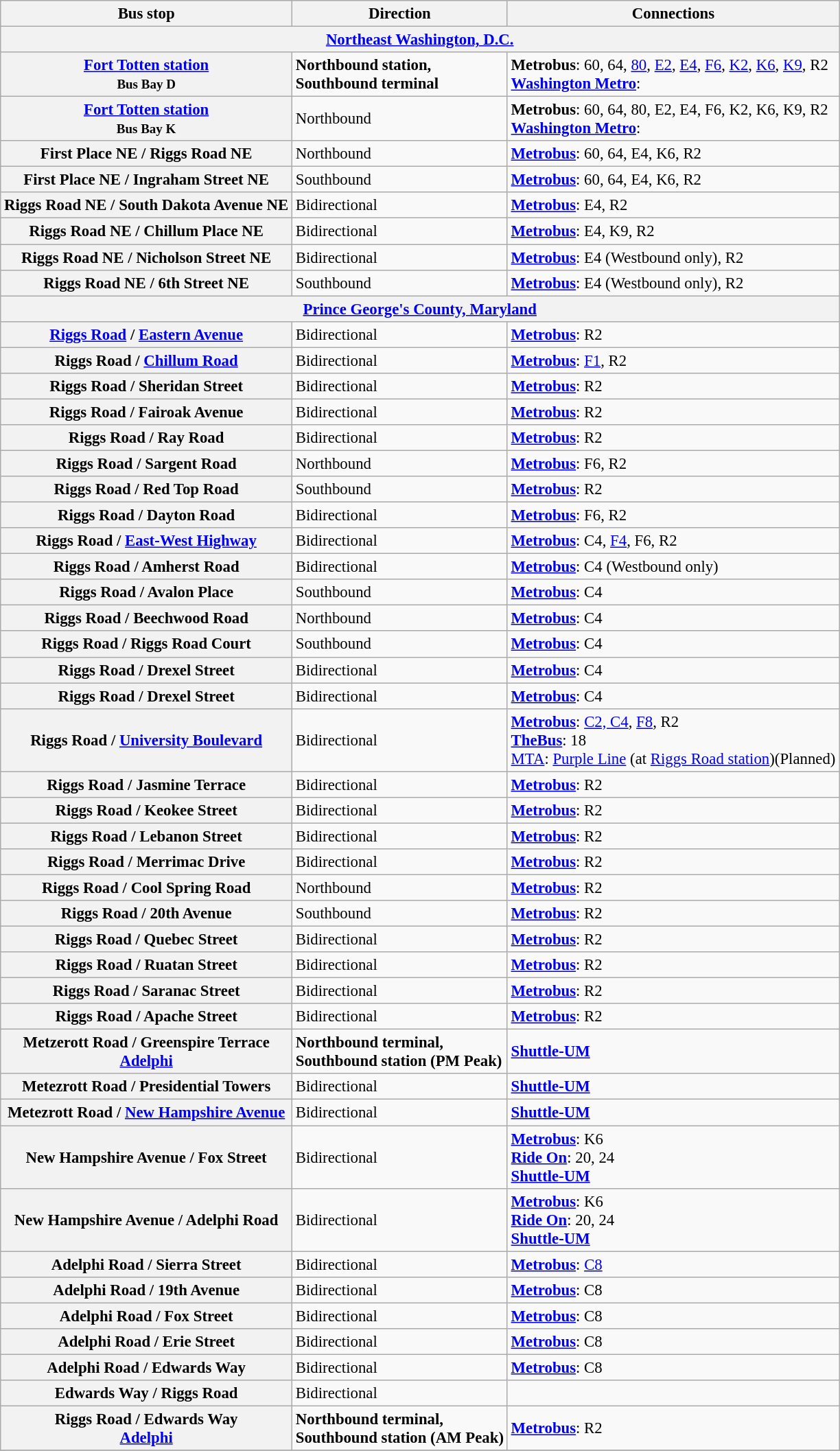<table class="wikitable collapsible collapsed" style="font-size: 95%;">
<tr>
<th>Bus stop</th>
<th>Direction</th>
<th>Connections</th>
</tr>
<tr>
<th colspan="5"><a href='#'>Northeast Washington, D.C.</a></th>
</tr>
<tr>
<th><a href='#'>Fort Totten station</a><br><small>Bus Bay D</small></th>
<td><strong>Northbound station,<br>Southbound terminal</strong></td>
<td> <strong>Metrobus</strong>: 60, 64, <a href='#'>80</a>, <a href='#'>E2</a>, <a href='#'>E4</a>, <a href='#'>F6</a>, <a href='#'>K2</a>, <a href='#'>K6</a>, <a href='#'>K9</a>, R2<br> <strong><a href='#'>Washington Metro</a></strong>: </td>
</tr>
<tr>
<th><a href='#'>Fort Totten station</a><br><small>Bus Bay K</small></th>
<td>Northbound</td>
<td> <strong>Metrobus</strong>: 60, 64, 80, E2, E4, F6, K2, K6, K9, R2<br> <strong><a href='#'>Washington Metro</a></strong>: </td>
</tr>
<tr>
<th>First Place NE / Riggs Road NE</th>
<td>Northbound</td>
<td> <strong><a href='#'>Metrobus</a></strong>: 60, 64, E4, K6, R2</td>
</tr>
<tr>
<th>First Place NE / Ingraham Street NE</th>
<td>Southbound</td>
<td> <strong><a href='#'>Metrobus</a></strong>: 60, 64, E4, K6, R2</td>
</tr>
<tr>
<th>Riggs Road NE / South Dakota Avenue NE</th>
<td>Bidirectional</td>
<td> <strong><a href='#'>Metrobus</a></strong>: E4, R2</td>
</tr>
<tr>
<th>Riggs Road NE / Chillum Place NE</th>
<td>Bidirectional</td>
<td> <strong><a href='#'>Metrobus</a></strong>: E4, K9, R2</td>
</tr>
<tr>
<th>Riggs Road NE / Nicholson Street NE</th>
<td>Bidirectional</td>
<td> <strong><a href='#'>Metrobus</a></strong>: E4 (Westbound only), R2</td>
</tr>
<tr>
<th>Riggs Road NE / 6th Street NE</th>
<td>Southbound</td>
<td> <strong><a href='#'>Metrobus</a></strong>: E4 (Westbound only), R2</td>
</tr>
<tr>
<th colspan="5"><a href='#'>Prince George's County, Maryland</a></th>
</tr>
<tr>
<th><a href='#'>Riggs Road</a> / <a href='#'>Eastern Avenue</a></th>
<td>Bidirectional</td>
<td> <strong><a href='#'>Metrobus</a></strong>: R2</td>
</tr>
<tr>
<th>Riggs Road / <a href='#'>Chillum Road</a></th>
<td>Bidirectional</td>
<td> <strong><a href='#'>Metrobus</a></strong>: <a href='#'>F1</a>, R2</td>
</tr>
<tr>
<th>Riggs Road / Sheridan Street</th>
<td>Bidirectional</td>
<td> <strong><a href='#'>Metrobus</a></strong>: R2</td>
</tr>
<tr>
<th>Riggs Road / Fairoak Avenue</th>
<td>Bidirectional</td>
<td> <strong><a href='#'>Metrobus</a></strong>: R2</td>
</tr>
<tr>
<th>Riggs Road / Ray Road</th>
<td>Bidirectional</td>
<td> <strong><a href='#'>Metrobus</a></strong>: R2</td>
</tr>
<tr>
<th>Riggs Road / Sargent Road</th>
<td>Northbound</td>
<td> <strong><a href='#'>Metrobus</a></strong>: F6, R2</td>
</tr>
<tr>
<th>Riggs Road / Red Top Road</th>
<td>Southbound</td>
<td> <strong><a href='#'>Metrobus</a></strong>: R2</td>
</tr>
<tr>
<th>Riggs Road / Dayton Road</th>
<td>Bidirectional</td>
<td> <strong><a href='#'>Metrobus</a></strong>: F6, R2</td>
</tr>
<tr>
<th>Riggs Road / <a href='#'>East-West Highway</a></th>
<td>Bidirectional</td>
<td> <strong><a href='#'>Metrobus</a></strong>: C4, <a href='#'>F4</a>, F6, R2</td>
</tr>
<tr>
<th>Riggs Road / Amherst Road</th>
<td>Bidirectional</td>
<td> <strong><a href='#'>Metrobus</a></strong>: C4 (Westbound only)</td>
</tr>
<tr>
<th>Riggs Road / Avalon Place</th>
<td>Southbound</td>
<td> <strong><a href='#'>Metrobus</a></strong>: C4</td>
</tr>
<tr>
<th>Riggs Road / Beechwood Road</th>
<td>Northbound</td>
<td> <strong><a href='#'>Metrobus</a></strong>: C4</td>
</tr>
<tr>
<th>Riggs Road / Riggs Road Court</th>
<td>Southbound</td>
<td> <strong><a href='#'>Metrobus</a></strong>: C4</td>
</tr>
<tr>
<th>Riggs Road / Drexel Street</th>
<td>Bidirectional</td>
<td> <strong><a href='#'>Metrobus</a></strong>: C4</td>
</tr>
<tr>
<th>Riggs Road / Drexel Street</th>
<td>Bidirectional</td>
<td> <strong><a href='#'>Metrobus</a></strong>: C4</td>
</tr>
<tr>
<th>Riggs Road / <a href='#'>University Boulevard</a></th>
<td>Bidirectional</td>
<td> <strong><a href='#'>Metrobus</a></strong>: <a href='#'>C2, C4</a>, <a href='#'>F8</a>, R2<br> <strong><a href='#'>TheBus</a></strong>: 18<br> <a href='#'>MTA</a>: <a href='#'>Purple Line</a> (at <a href='#'>Riggs Road station</a>)(Planned)</td>
</tr>
<tr>
<th>Riggs Road / Jasmine Terrace</th>
<td>Bidirectional</td>
<td> <strong><a href='#'>Metrobus</a></strong>: R2</td>
</tr>
<tr>
<th>Riggs Road / Keokee Street</th>
<td>Bidirectional</td>
<td> <strong><a href='#'>Metrobus</a></strong>: R2</td>
</tr>
<tr>
<th>Riggs Road / Lebanon Street</th>
<td>Bidirectional</td>
<td> <strong><a href='#'>Metrobus</a></strong>: R2</td>
</tr>
<tr>
<th>Riggs Road / Merrimac Drive</th>
<td>Bidirectional</td>
<td> <strong><a href='#'>Metrobus</a></strong>: R2</td>
</tr>
<tr>
<th>Riggs Road / Cool Spring Road</th>
<td>Northbound</td>
<td> <strong><a href='#'>Metrobus</a></strong>: R2</td>
</tr>
<tr>
<th>Riggs Road / 20th Avenue</th>
<td>Southbound</td>
<td> <strong><a href='#'>Metrobus</a></strong>: R2</td>
</tr>
<tr>
<th>Riggs Road / Quebec Street</th>
<td>Bidirectional</td>
<td> <strong><a href='#'>Metrobus</a></strong>: R2</td>
</tr>
<tr>
<th>Riggs Road / Ruatan Street</th>
<td>Bidirectional</td>
<td> <strong><a href='#'>Metrobus</a></strong>: R2</td>
</tr>
<tr>
<th>Riggs Road / Saranac Street</th>
<td>Bidirectional</td>
<td> <strong><a href='#'>Metrobus</a></strong>: R2</td>
</tr>
<tr>
<th>Riggs Road / Apache Street</th>
<td>Bidirectional</td>
<td> <strong><a href='#'>Metrobus</a></strong>: R2</td>
</tr>
<tr>
<th>Metzerott Road / Greenspire Terrace<br><a href='#'>Adelphi</a></th>
<td><strong>Northbound terminal,<br>Southbound station (PM Peak)</strong></td>
<td> <strong><a href='#'>Shuttle-UM</a></strong></td>
</tr>
<tr>
<th>Metezrott Road / Presidential Towers</th>
<td>Bidirectional</td>
<td> <strong><a href='#'>Shuttle-UM</a></strong></td>
</tr>
<tr>
<th>Metezrott Road / <a href='#'>New Hampshire Avenue</a></th>
<td>Bidirectional</td>
<td> <strong><a href='#'>Shuttle-UM</a></strong></td>
</tr>
<tr>
<th>New Hampshire Avenue / Fox Street</th>
<td>Bidirectional</td>
<td> <strong><a href='#'>Metrobus</a></strong>: K6<br> <strong><a href='#'>Ride On</a></strong>: 20, 24<br> <strong><a href='#'>Shuttle-UM</a></strong></td>
</tr>
<tr>
<th>New Hampshire Avenue / Adelphi Road</th>
<td>Bidirectional</td>
<td> <strong><a href='#'>Metrobus</a></strong>: K6<br> <strong><a href='#'>Ride On</a></strong>: 20, 24<br> <strong><a href='#'>Shuttle-UM</a></strong></td>
</tr>
<tr>
<th>Adelphi Road / Sierra Street</th>
<td>Bidirectional</td>
<td> <strong><a href='#'>Metrobus</a></strong>: <a href='#'>C8</a></td>
</tr>
<tr>
<th>Adelphi Road / 19th Avenue</th>
<td>Bidirectional</td>
<td> <strong><a href='#'>Metrobus</a></strong>: C8</td>
</tr>
<tr>
<th>Adelphi Road / Fox Street</th>
<td>Bidirectional</td>
<td> <strong><a href='#'>Metrobus</a></strong>: C8</td>
</tr>
<tr>
<th>Adelphi Road / Erie Street</th>
<td>Bidirectional</td>
<td> <strong><a href='#'>Metrobus</a></strong>: C8</td>
</tr>
<tr>
<th>Adelphi Road / Edwards Way</th>
<td>Bidirectional</td>
<td> <strong><a href='#'>Metrobus</a></strong>: C8</td>
</tr>
<tr>
<th>Edwards Way / Riggs Road</th>
<td>Bidirectional</td>
<td></td>
</tr>
<tr>
<th>Riggs Road / Edwards Way<br><a href='#'>Adelphi</a></th>
<td><strong>Northbound terminal,<br>Southbound station (AM Peak)</strong></td>
<td> <strong><a href='#'>Metrobus</a></strong>: R2</td>
</tr>
<tr>
</tr>
</table>
